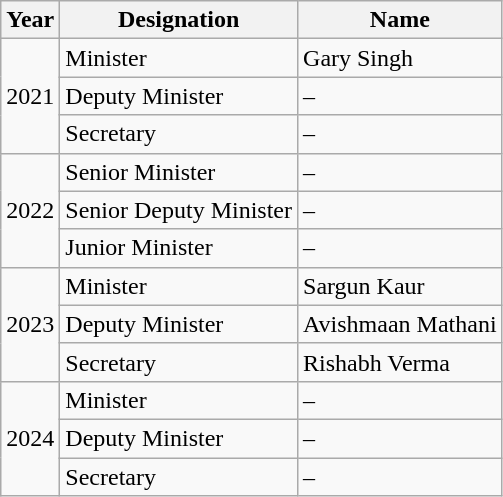<table class="wikitable">
<tr>
<th>Year</th>
<th>Designation</th>
<th>Name</th>
</tr>
<tr>
<td rowspan="3">2021</td>
<td>Minister</td>
<td>Gary Singh</td>
</tr>
<tr>
<td>Deputy Minister</td>
<td>–</td>
</tr>
<tr>
<td>Secretary</td>
<td>–</td>
</tr>
<tr>
<td rowspan="3">2022</td>
<td>Senior Minister</td>
<td>–</td>
</tr>
<tr>
<td>Senior Deputy Minister</td>
<td>–</td>
</tr>
<tr>
<td>Junior Minister</td>
<td>–</td>
</tr>
<tr>
<td rowspan="3">2023</td>
<td>Minister</td>
<td>Sargun Kaur</td>
</tr>
<tr>
<td>Deputy Minister</td>
<td>Avishmaan Mathani</td>
</tr>
<tr>
<td>Secretary</td>
<td>Rishabh Verma</td>
</tr>
<tr>
<td rowspan="3">2024</td>
<td>Minister</td>
<td>–</td>
</tr>
<tr>
<td>Deputy Minister</td>
<td>–</td>
</tr>
<tr>
<td>Secretary</td>
<td>–</td>
</tr>
</table>
